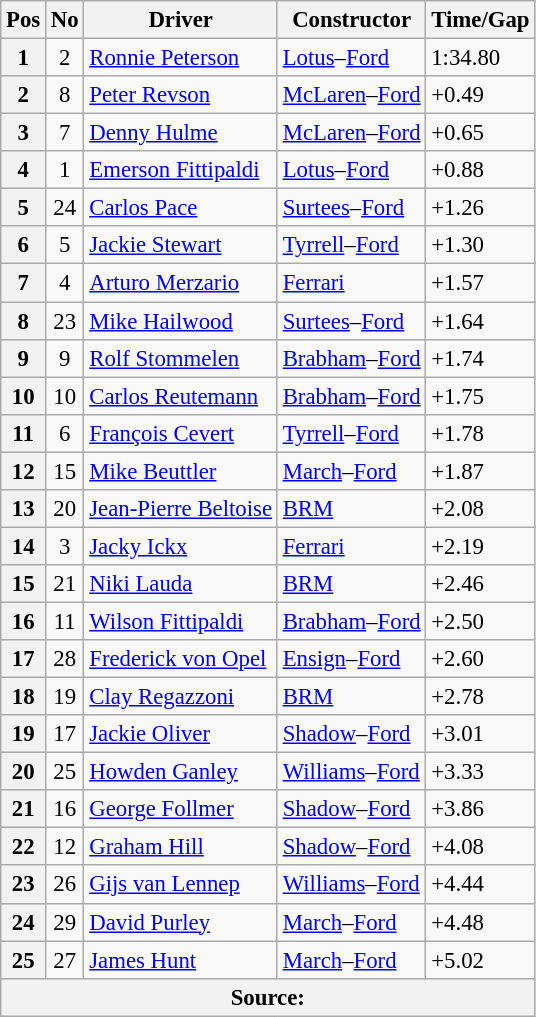<table class="wikitable sortable" style="font-size: 95%;">
<tr>
<th>Pos</th>
<th>No</th>
<th>Driver</th>
<th>Constructor</th>
<th>Time/Gap</th>
</tr>
<tr>
<th>1</th>
<td align=center>2</td>
<td> <a href='#'>Ronnie Peterson</a></td>
<td><a href='#'>Lotus</a>–<a href='#'>Ford</a></td>
<td>1:34.80</td>
</tr>
<tr>
<th>2</th>
<td align=center>8</td>
<td> <a href='#'>Peter Revson</a></td>
<td><a href='#'>McLaren</a>–<a href='#'>Ford</a></td>
<td>+0.49</td>
</tr>
<tr>
<th>3</th>
<td align=center>7</td>
<td> <a href='#'>Denny Hulme</a></td>
<td><a href='#'>McLaren</a>–<a href='#'>Ford</a></td>
<td>+0.65</td>
</tr>
<tr>
<th>4</th>
<td align=center>1</td>
<td> <a href='#'>Emerson Fittipaldi</a></td>
<td><a href='#'>Lotus</a>–<a href='#'>Ford</a></td>
<td>+0.88</td>
</tr>
<tr>
<th>5</th>
<td align=center>24</td>
<td> <a href='#'>Carlos Pace</a></td>
<td><a href='#'>Surtees</a>–<a href='#'>Ford</a></td>
<td>+1.26</td>
</tr>
<tr>
<th>6</th>
<td align=center>5</td>
<td> <a href='#'>Jackie Stewart</a></td>
<td><a href='#'>Tyrrell</a>–<a href='#'>Ford</a></td>
<td>+1.30</td>
</tr>
<tr>
<th>7</th>
<td align=center>4</td>
<td> <a href='#'>Arturo Merzario</a></td>
<td><a href='#'>Ferrari</a></td>
<td>+1.57</td>
</tr>
<tr>
<th>8</th>
<td align=center>23</td>
<td> <a href='#'>Mike Hailwood</a></td>
<td><a href='#'>Surtees</a>–<a href='#'>Ford</a></td>
<td>+1.64</td>
</tr>
<tr>
<th>9</th>
<td align=center>9</td>
<td> <a href='#'>Rolf Stommelen</a></td>
<td><a href='#'>Brabham</a>–<a href='#'>Ford</a></td>
<td>+1.74</td>
</tr>
<tr>
<th>10</th>
<td align=center>10</td>
<td> <a href='#'>Carlos Reutemann</a></td>
<td><a href='#'>Brabham</a>–<a href='#'>Ford</a></td>
<td>+1.75</td>
</tr>
<tr>
<th>11</th>
<td align=center>6</td>
<td> <a href='#'>François Cevert</a></td>
<td><a href='#'>Tyrrell</a>–<a href='#'>Ford</a></td>
<td>+1.78</td>
</tr>
<tr>
<th>12</th>
<td align=center>15</td>
<td> <a href='#'>Mike Beuttler</a></td>
<td><a href='#'>March</a>–<a href='#'>Ford</a></td>
<td>+1.87</td>
</tr>
<tr>
<th>13</th>
<td align=center>20</td>
<td> <a href='#'>Jean-Pierre Beltoise</a></td>
<td><a href='#'>BRM</a></td>
<td>+2.08</td>
</tr>
<tr>
<th>14</th>
<td align=center>3</td>
<td> <a href='#'>Jacky Ickx</a></td>
<td><a href='#'>Ferrari</a></td>
<td>+2.19</td>
</tr>
<tr>
<th>15</th>
<td align=center>21</td>
<td> <a href='#'>Niki Lauda</a></td>
<td><a href='#'>BRM</a></td>
<td>+2.46</td>
</tr>
<tr>
<th>16</th>
<td align=center>11</td>
<td> <a href='#'>Wilson Fittipaldi</a></td>
<td><a href='#'>Brabham</a>–<a href='#'>Ford</a></td>
<td>+2.50</td>
</tr>
<tr>
<th>17</th>
<td align=center>28</td>
<td> <a href='#'>Frederick von Opel</a></td>
<td><a href='#'>Ensign</a>–<a href='#'>Ford</a></td>
<td>+2.60</td>
</tr>
<tr>
<th>18</th>
<td align=center>19</td>
<td> <a href='#'>Clay Regazzoni</a></td>
<td><a href='#'>BRM</a></td>
<td>+2.78</td>
</tr>
<tr>
<th>19</th>
<td align=center>17</td>
<td> <a href='#'>Jackie Oliver</a></td>
<td><a href='#'>Shadow</a>–<a href='#'>Ford</a></td>
<td>+3.01</td>
</tr>
<tr>
<th>20</th>
<td align=center>25</td>
<td> <a href='#'>Howden Ganley</a></td>
<td><a href='#'>Williams</a>–<a href='#'>Ford</a></td>
<td>+3.33</td>
</tr>
<tr>
<th>21</th>
<td align=center>16</td>
<td> <a href='#'>George Follmer</a></td>
<td><a href='#'>Shadow</a>–<a href='#'>Ford</a></td>
<td>+3.86</td>
</tr>
<tr>
<th>22</th>
<td align=center>12</td>
<td> <a href='#'>Graham Hill</a></td>
<td><a href='#'>Shadow</a>–<a href='#'>Ford</a></td>
<td>+4.08</td>
</tr>
<tr>
<th>23</th>
<td align=center>26</td>
<td> <a href='#'>Gijs van Lennep</a></td>
<td><a href='#'>Williams</a>–<a href='#'>Ford</a></td>
<td>+4.44</td>
</tr>
<tr>
<th>24</th>
<td align=center>29</td>
<td> <a href='#'>David Purley</a></td>
<td><a href='#'>March</a>–<a href='#'>Ford</a></td>
<td>+4.48</td>
</tr>
<tr>
<th>25</th>
<td align=center>27</td>
<td> <a href='#'>James Hunt</a></td>
<td><a href='#'>March</a>–<a href='#'>Ford</a></td>
<td>+5.02</td>
</tr>
<tr>
<th colspan=5>Source:</th>
</tr>
</table>
